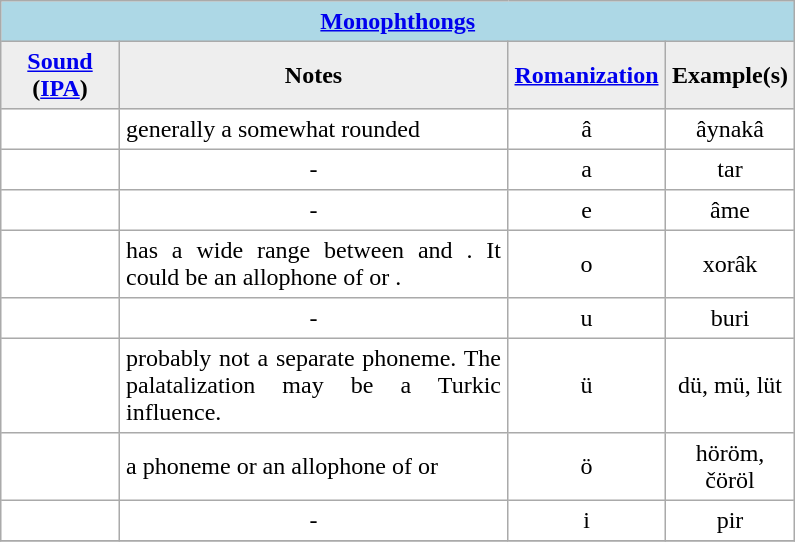<table border="1" cellpadding="4" cellspacing="0" style="border:1px solid #aaa; border-collapse:collapse; text-align: center;">
<tr bgcolor="#ADD8E6">
<th colspan="4"><strong><a href='#'>Monophthongs</a></strong></th>
</tr>
<tr style="background:#eeeeee;">
<th width="70"><a href='#'>Sound</a> (<a href='#'>IPA</a>)</th>
<th width="250">Notes</th>
<th width="70"><a href='#'>Romanization</a></th>
<th width="70">Example(s)</th>
</tr>
<tr>
<td></td>
<td style="text-align: justify;">generally a somewhat rounded </td>
<td>â</td>
<td>âynakâ</td>
</tr>
<tr>
<td></td>
<td>-</td>
<td>a</td>
<td>tar</td>
</tr>
<tr>
<td></td>
<td>-</td>
<td>e</td>
<td>âme</td>
</tr>
<tr>
<td></td>
<td style="text-align: justify;">has a wide range between  and . It could be an allophone of  or .</td>
<td>o</td>
<td>xorâk</td>
</tr>
<tr>
<td></td>
<td>-</td>
<td>u</td>
<td>buri</td>
</tr>
<tr>
<td></td>
<td style="text-align: justify;">probably not a separate phoneme. The palatalization may be a Turkic influence.</td>
<td>ü</td>
<td>dü, mü, lüt</td>
</tr>
<tr>
<td></td>
<td style="text-align: justify;">a phoneme or an allophone of  or </td>
<td>ö</td>
<td>höröm, čöröl</td>
</tr>
<tr>
<td></td>
<td>-</td>
<td>i</td>
<td>pir</td>
</tr>
<tr>
</tr>
</table>
